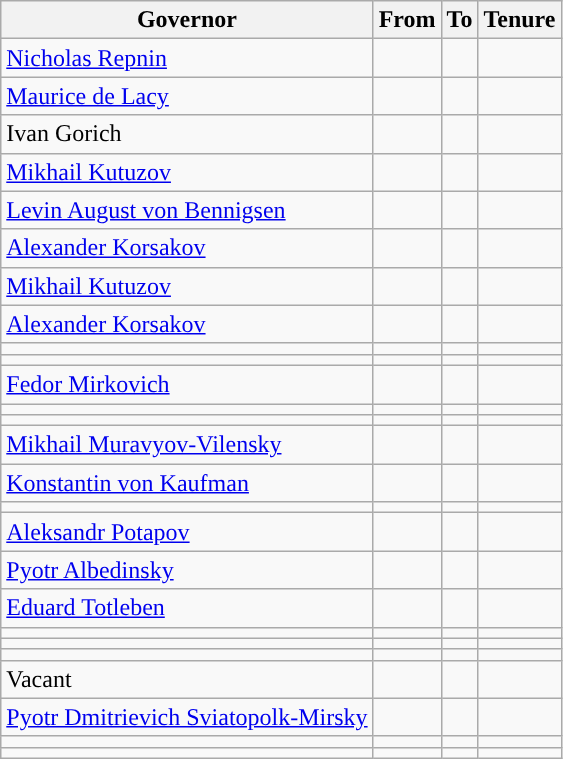<table class="wikitable sortable">
<tr>
<th>Governor</th>
<th>From</th>
<th>To</th>
<th>Tenure</th>
</tr>
<tr>
<td><a href='#'>Nicholas Repnin</a></td>
<td></td>
<td></td>
<td></td>
</tr>
<tr>
<td><a href='#'>Maurice de Lacy</a></td>
<td></td>
<td></td>
<td></td>
</tr>
<tr>
<td>Ivan Gorich</td>
<td></td>
<td></td>
<td></td>
</tr>
<tr>
<td><a href='#'>Mikhail Kutuzov</a></td>
<td></td>
<td></td>
<td></td>
</tr>
<tr>
<td><a href='#'>Levin August von Bennigsen</a></td>
<td></td>
<td></td>
<td></td>
</tr>
<tr>
<td><a href='#'>Alexander Korsakov</a></td>
<td></td>
<td></td>
<td></td>
</tr>
<tr>
<td><a href='#'>Mikhail Kutuzov</a></td>
<td></td>
<td></td>
<td></td>
</tr>
<tr>
<td><a href='#'>Alexander Korsakov</a></td>
<td></td>
<td></td>
<td></td>
</tr>
<tr>
<td></td>
<td></td>
<td></td>
<td></td>
</tr>
<tr>
<td></td>
<td></td>
<td></td>
<td></td>
</tr>
<tr>
<td><a href='#'>Fedor Mirkovich</a></td>
<td></td>
<td></td>
<td></td>
</tr>
<tr>
<td></td>
<td></td>
<td></td>
<td></td>
</tr>
<tr>
<td></td>
<td></td>
<td></td>
<td></td>
</tr>
<tr>
<td><a href='#'>Mikhail Muravyov-Vilensky</a></td>
<td></td>
<td></td>
<td></td>
</tr>
<tr>
<td><a href='#'>Konstantin von Kaufman</a></td>
<td></td>
<td></td>
<td></td>
</tr>
<tr>
<td></td>
<td></td>
<td></td>
<td></td>
</tr>
<tr>
<td><a href='#'>Aleksandr Potapov</a></td>
<td></td>
<td></td>
<td></td>
</tr>
<tr>
<td><a href='#'>Pyotr Albedinsky</a></td>
<td></td>
<td></td>
<td></td>
</tr>
<tr>
<td><a href='#'>Eduard Totleben</a></td>
<td></td>
<td></td>
<td></td>
</tr>
<tr>
<td></td>
<td></td>
<td></td>
<td></td>
</tr>
<tr>
<td></td>
<td></td>
<td></td>
<td></td>
</tr>
<tr>
<td></td>
<td></td>
<td></td>
<td></td>
</tr>
<tr>
<td>Vacant</td>
<td></td>
<td></td>
<td></td>
</tr>
<tr>
<td><a href='#'>Pyotr Dmitrievich Sviatopolk-Mirsky</a></td>
<td></td>
<td></td>
<td></td>
</tr>
<tr>
<td></td>
<td></td>
<td></td>
<td></td>
</tr>
<tr>
<td></td>
<td></td>
<td></td>
<td></td>
</tr>
</table>
